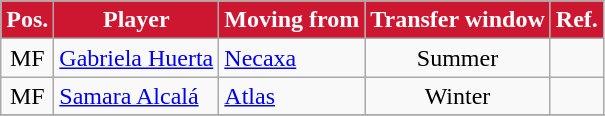<table class="wikitable sortable" style="text-align:center;">
<tr>
<th style=background-color:#CD1731;color:#FFFFFF>Pos.</th>
<th style=background-color:#CD1731;color:#FFFFFF>Player</th>
<th style=background-color:#CD1731;color:#FFFFFF>Moving from</th>
<th style=background-color:#CD1731;color:#FFFFFF>Transfer window</th>
<th style=background-color:#CD1731;color:#FFFFFF>Ref.</th>
</tr>
<tr>
<td>MF</td>
<td align=left> <a href='#'>Gabriela Huerta</a></td>
<td align=left><a href='#'>Necaxa</a></td>
<td>Summer</td>
<td></td>
</tr>
<tr>
<td>MF</td>
<td align=left> <a href='#'>Samara Alcalá</a></td>
<td align=left><a href='#'>Atlas</a></td>
<td>Winter</td>
<td></td>
</tr>
<tr>
</tr>
</table>
